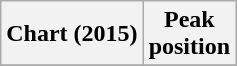<table class="wikitable plainrowheaders">
<tr>
<th>Chart (2015)</th>
<th>Peak<br>position</th>
</tr>
<tr>
</tr>
</table>
